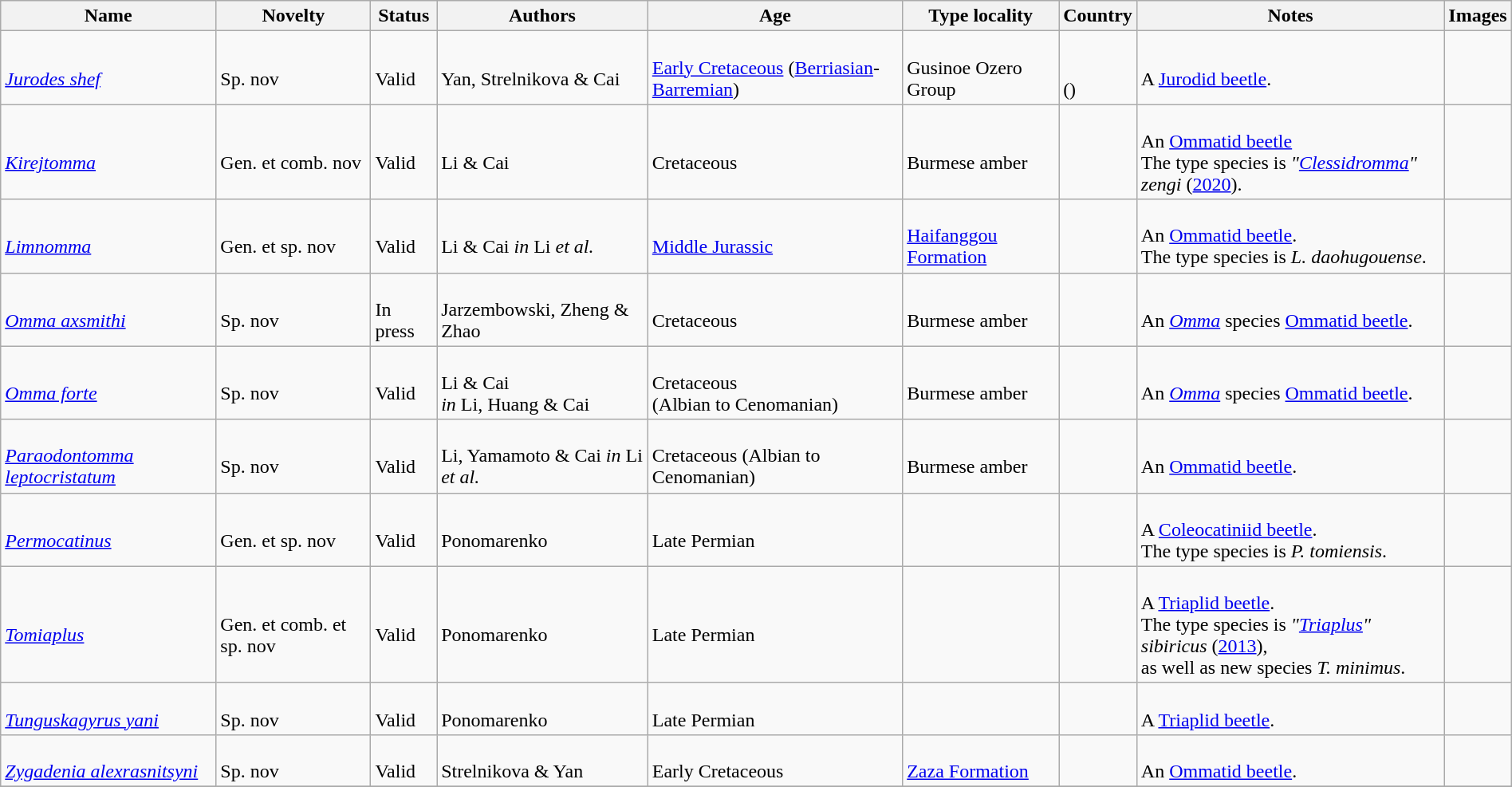<table class="wikitable sortable" align="center" width="100%">
<tr>
<th>Name</th>
<th>Novelty</th>
<th>Status</th>
<th>Authors</th>
<th>Age</th>
<th>Type locality</th>
<th>Country</th>
<th>Notes</th>
<th>Images</th>
</tr>
<tr>
<td><br><em><a href='#'>Jurodes shef</a></em></td>
<td><br>Sp. nov</td>
<td><br>Valid</td>
<td><br>Yan, Strelnikova & Cai</td>
<td><br><a href='#'>Early Cretaceous</a> (<a href='#'>Berriasian</a>-<a href='#'>Barremian</a>)</td>
<td><br>Gusinoe Ozero Group</td>
<td><br><br>()</td>
<td><br>A <a href='#'>Jurodid beetle</a>.</td>
<td></td>
</tr>
<tr>
<td><br><em><a href='#'>Kirejtomma</a></em></td>
<td><br>Gen. et comb. nov</td>
<td><br>Valid</td>
<td><br>Li & Cai</td>
<td><br>Cretaceous</td>
<td><br>Burmese amber</td>
<td><br></td>
<td><br>An <a href='#'>Ommatid beetle</a><br> The type species is  <em>"<a href='#'>Clessidromma</a>" zengi</em> (<a href='#'>2020</a>).</td>
<td><br></td>
</tr>
<tr>
<td><br><em><a href='#'>Limnomma</a></em></td>
<td><br>Gen. et sp. nov</td>
<td><br>Valid</td>
<td><br>Li & Cai <em>in</em> Li <em>et al.</em></td>
<td><br><a href='#'>Middle Jurassic</a></td>
<td><br><a href='#'>Haifanggou Formation</a></td>
<td><br></td>
<td><br>An <a href='#'>Ommatid beetle</a>.<br> The type species is <em>L. daohugouense</em>.</td>
<td><br></td>
</tr>
<tr>
<td><br><em><a href='#'>Omma axsmithi</a></em></td>
<td><br>Sp. nov</td>
<td><br>In press</td>
<td><br>Jarzembowski, Zheng & Zhao</td>
<td><br>Cretaceous</td>
<td><br>Burmese amber</td>
<td><br></td>
<td><br>An <em><a href='#'>Omma</a></em> species <a href='#'>Ommatid beetle</a>.</td>
<td></td>
</tr>
<tr>
<td><br><em><a href='#'>Omma forte</a></em></td>
<td><br>Sp. nov</td>
<td><br>Valid</td>
<td><br>Li & Cai<br> <em>in</em> Li, Huang & Cai</td>
<td><br>Cretaceous <br>(Albian to Cenomanian)</td>
<td><br>Burmese amber</td>
<td><br></td>
<td><br>An <em><a href='#'>Omma</a></em> species <a href='#'>Ommatid beetle</a>.</td>
<td></td>
</tr>
<tr>
<td><br><em><a href='#'>Paraodontomma leptocristatum</a></em></td>
<td><br>Sp. nov</td>
<td><br>Valid</td>
<td><br>Li, Yamamoto & Cai <em>in</em> Li <em>et al.</em></td>
<td><br>Cretaceous (Albian to Cenomanian)</td>
<td><br>Burmese amber</td>
<td><br></td>
<td><br>An <a href='#'>Ommatid beetle</a>.</td>
<td><br></td>
</tr>
<tr>
<td><br><em><a href='#'>Permocatinus</a></em></td>
<td><br>Gen. et sp. nov</td>
<td><br>Valid</td>
<td><br>Ponomarenko</td>
<td><br>Late Permian</td>
<td></td>
<td><br></td>
<td><br>A <a href='#'>Coleocatiniid beetle</a>.<br> The type species is <em>P. tomiensis</em>.</td>
<td></td>
</tr>
<tr>
<td><br><em><a href='#'>Tomiaplus</a></em></td>
<td><br>Gen. et comb. et sp. nov</td>
<td><br>Valid</td>
<td><br>Ponomarenko</td>
<td><br>Late Permian</td>
<td></td>
<td><br></td>
<td><br>A <a href='#'>Triaplid beetle</a>.<br> The type species is <em>"<a href='#'>Triaplus</a>" sibiricus</em> (<a href='#'>2013</a>), <br>as well as new species <em>T. minimus</em>.</td>
<td></td>
</tr>
<tr>
<td><br><em><a href='#'>Tunguskagyrus уani</a></em></td>
<td><br>Sp. nov</td>
<td><br>Valid</td>
<td><br>Ponomarenko</td>
<td><br>Late Permian</td>
<td></td>
<td><br></td>
<td><br>A <a href='#'>Triaplid beetle</a>.</td>
<td></td>
</tr>
<tr>
<td><br><em><a href='#'>Zygadenia alexrasnitsyni</a></em></td>
<td><br>Sp. nov</td>
<td><br>Valid</td>
<td><br>Strelnikova & Yan</td>
<td><br>Early Cretaceous</td>
<td><br><a href='#'>Zaza Formation</a></td>
<td><br></td>
<td><br>An <a href='#'>Ommatid beetle</a>.</td>
<td></td>
</tr>
<tr>
</tr>
</table>
